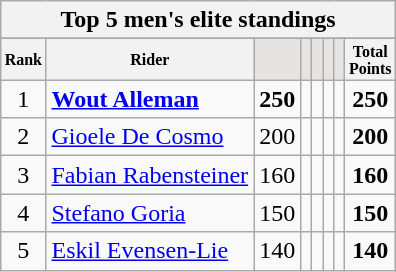<table class="wikitable sortable">
<tr>
<th colspan=8 align="center"><strong>Top 5 men's elite standings</strong></th>
</tr>
<tr>
</tr>
<tr style="font-size:8pt;font-weight:bold">
<th align="center">Rank</th>
<th align="center">Rider</th>
<th class=unsortable style="background:#E5E4E2;"><small></small></th>
<th class=unsortable style="background:#E5E4E2;"><small></small></th>
<th class=unsortable style="background:#E5E4E2;"><small></small></th>
<th class=unsortable style="background:#E5E4E2;"><small></small></th>
<th class=unsortable style="background:#E5E4E2;"><small></small></th>
<th align="center">Total<br>Points</th>
</tr>
<tr>
<td align=center>1</td>
<td> <strong><a href='#'>Wout Alleman</a></strong></td>
<td align=center><strong>250</strong></td>
<td align=center></td>
<td align=center></td>
<td align=center></td>
<td align=center></td>
<td align=center><strong>250</strong></td>
</tr>
<tr>
<td align=center>2</td>
<td> <a href='#'>Gioele De Cosmo</a></td>
<td align=center>200</td>
<td align=center></td>
<td align=center></td>
<td align=center></td>
<td align=center></td>
<td align=center><strong>200</strong></td>
</tr>
<tr>
<td align=center>3</td>
<td> <a href='#'>Fabian Rabensteiner</a></td>
<td align=center>160</td>
<td align=center></td>
<td align=center></td>
<td align=center></td>
<td align=center></td>
<td align=center><strong>160</strong></td>
</tr>
<tr>
<td align=center>4</td>
<td> <a href='#'>Stefano Goria</a></td>
<td align=center>150</td>
<td align=center></td>
<td align=center></td>
<td align=center></td>
<td align=center></td>
<td align=center><strong>150</strong></td>
</tr>
<tr>
<td align=center>5</td>
<td> <a href='#'>Eskil Evensen-Lie</a></td>
<td align=center>140</td>
<td align=center></td>
<td align=center></td>
<td align=center></td>
<td align=center></td>
<td align=center><strong>140</strong></td>
</tr>
</table>
